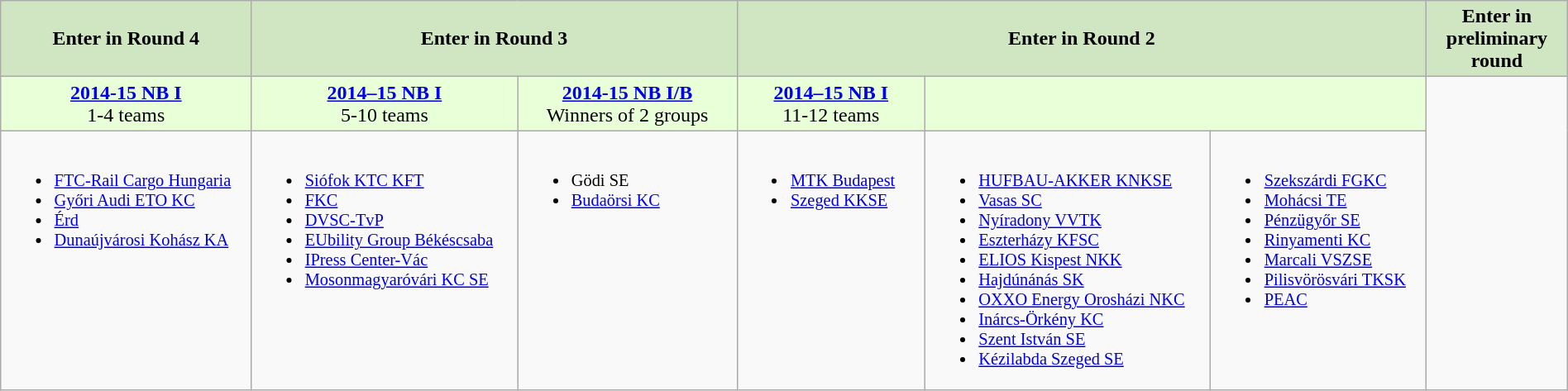<table class="wikitable" style="width:100%;">
<tr style="background:#d0e5c2; text-align:center;">
<td style="width:16%;"><strong>Enter in Round 4</strong></td>
<td style="width:31%;" colspan="2"><strong>Enter in Round 3</strong></td>
<td style="width:44%;" colspan="3"><strong>Enter in Round 2</strong></td>
<td><strong>Enter in preliminary round</strong></td>
</tr>
<tr style="background:#e8ffd8;">
<td style="text-align:center; width:16%;"><strong><a href='#'>2014-15 NB I</a></strong><br>1-4 teams</td>
<td style="text-align:center; width:17%;"><strong><a href='#'>2014–15 NB I</a></strong><br>5-10 teams</td>
<td style="text-align:center; width:14%;"><strong><a href='#'>2014-15 NB I/B</a></strong><br>Winners of 2 groups</td>
<td style="text-align:center; width:12%;"><strong><a href='#'>2014–15 NB I</a></strong><br>11-12 teams</td>
<td style="text-align:center; width:32%;" colspan="2"><strong> </strong></td>
</tr>
<tr style="vertical-align:top; font-size:85%;">
<td><br><ul><li><a href='#'>FTC-Rail Cargo Hungaria</a></li><li><a href='#'>Győri Audi ETO KC</a></li><li><a href='#'>Érd</a></li><li><a href='#'>Dunaújvárosi Kohász KA</a></li></ul></td>
<td><br><ul><li><a href='#'>Siófok KTC KFT</a></li><li><a href='#'>FKC</a></li><li><a href='#'>DVSC-TvP</a></li><li><a href='#'>EUbility Group Békéscsaba</a></li><li><a href='#'>IPress Center-Vác</a></li><li><a href='#'>Mosonmagyaróvári KC SE</a></li></ul></td>
<td><br><ul><li>Gödi SE</li><li><a href='#'>Budaörsi KC</a></li></ul></td>
<td><br><ul><li><a href='#'>MTK Budapest</a></li><li><a href='#'>Szeged KKSE</a></li></ul></td>
<td><br><ul><li><a href='#'>HUFBAU-AKKER KNKSE</a></li><li><a href='#'>Vasas SC</a></li><li><a href='#'>Nyíradony VVTK</a></li><li><a href='#'>Eszterházy KFSC</a></li><li><a href='#'>ELIOS Kispest NKK</a></li><li><a href='#'>Hajdúnánás SK</a></li><li><a href='#'>OXXO Energy Orosházi NKC</a></li><li><a href='#'>Inárcs-Örkény KC</a></li><li><a href='#'>Szent István SE</a></li><li><a href='#'>Kézilabda Szeged SE</a></li></ul></td>
<td><br><ul><li><a href='#'>Szekszárdi FGKC</a></li><li><a href='#'>Mohácsi TE</a></li><li><a href='#'>Pénzügyőr SE</a></li><li><a href='#'>Rinyamenti KC</a></li><li><a href='#'>Marcali VSZSE</a></li><li><a href='#'>Pilisvörösvári TKSK</a></li><li><a href='#'>PEAC</a></li></ul></td>
</tr>
</table>
